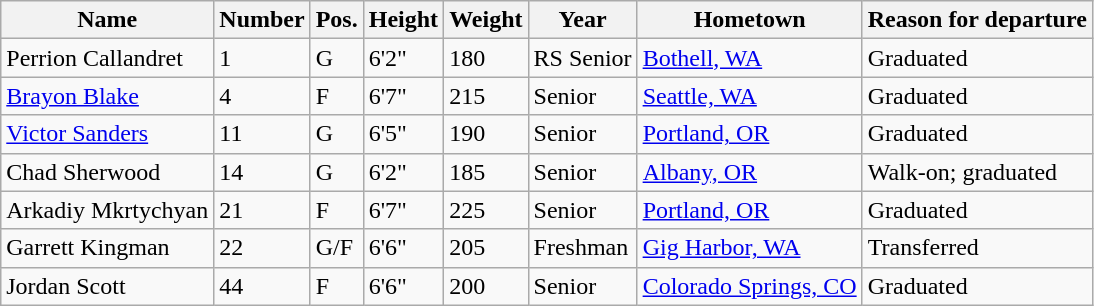<table class="wikitable sortable" border="1">
<tr>
<th>Name</th>
<th>Number</th>
<th>Pos.</th>
<th>Height</th>
<th>Weight</th>
<th>Year</th>
<th>Hometown</th>
<th class="unsortable">Reason for departure</th>
</tr>
<tr>
<td>Perrion Callandret</td>
<td>1</td>
<td>G</td>
<td>6'2"</td>
<td>180</td>
<td>RS Senior</td>
<td><a href='#'>Bothell, WA</a></td>
<td>Graduated</td>
</tr>
<tr>
<td><a href='#'>Brayon Blake</a></td>
<td>4</td>
<td>F</td>
<td>6'7"</td>
<td>215</td>
<td>Senior</td>
<td><a href='#'>Seattle, WA</a></td>
<td>Graduated</td>
</tr>
<tr>
<td><a href='#'>Victor Sanders</a></td>
<td>11</td>
<td>G</td>
<td>6'5"</td>
<td>190</td>
<td>Senior</td>
<td><a href='#'>Portland, OR</a></td>
<td>Graduated</td>
</tr>
<tr>
<td>Chad Sherwood</td>
<td>14</td>
<td>G</td>
<td>6'2"</td>
<td>185</td>
<td>Senior</td>
<td><a href='#'>Albany, OR</a></td>
<td>Walk-on; graduated</td>
</tr>
<tr>
<td>Arkadiy Mkrtychyan</td>
<td>21</td>
<td>F</td>
<td>6'7"</td>
<td>225</td>
<td>Senior</td>
<td><a href='#'>Portland, OR</a></td>
<td>Graduated</td>
</tr>
<tr>
<td>Garrett Kingman</td>
<td>22</td>
<td>G/F</td>
<td>6'6"</td>
<td>205</td>
<td>Freshman</td>
<td><a href='#'>Gig Harbor, WA</a></td>
<td>Transferred</td>
</tr>
<tr>
<td>Jordan Scott</td>
<td>44</td>
<td>F</td>
<td>6'6"</td>
<td>200</td>
<td>Senior</td>
<td><a href='#'>Colorado Springs, CO</a></td>
<td>Graduated</td>
</tr>
</table>
